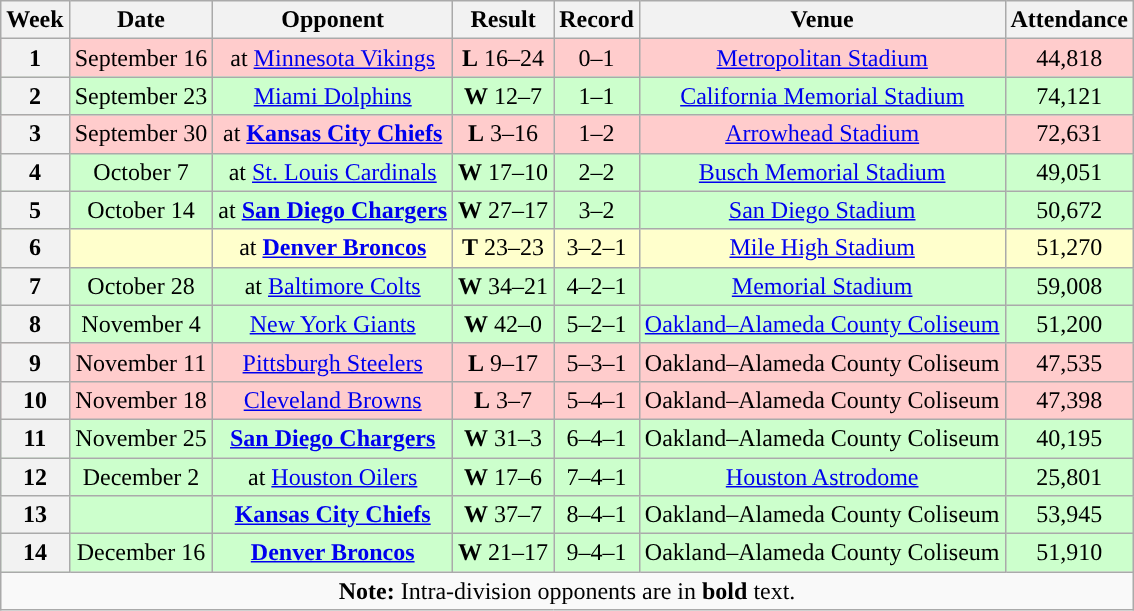<table class="wikitable" style="text-align:center">
<tr>
<th>Week</th>
<th>Date</th>
<th>Opponent</th>
<th>Result</th>
<th>Record</th>
<th>Venue</th>
<th>Attendance</th>
</tr>
<tr style="background:#fcc">
<th>1</th>
<td>September 16</td>
<td>at <a href='#'>Minnesota Vikings</a></td>
<td><strong>L</strong> 16–24</td>
<td>0–1</td>
<td><a href='#'>Metropolitan Stadium</a></td>
<td>44,818</td>
</tr>
<tr style="background:#cfc">
<th>2</th>
<td>September 23</td>
<td><a href='#'>Miami Dolphins</a></td>
<td><strong>W</strong> 12–7</td>
<td>1–1</td>
<td><a href='#'>California Memorial Stadium</a></td>
<td>74,121</td>
</tr>
<tr style="background:#fcc">
<th>3</th>
<td>September 30</td>
<td>at <strong><a href='#'>Kansas City Chiefs</a></strong></td>
<td><strong>L</strong> 3–16</td>
<td>1–2</td>
<td><a href='#'>Arrowhead Stadium</a></td>
<td>72,631</td>
</tr>
<tr style="background:#cfc">
<th>4</th>
<td>October 7</td>
<td>at <a href='#'>St. Louis Cardinals</a></td>
<td><strong>W</strong> 17–10</td>
<td>2–2</td>
<td><a href='#'>Busch Memorial Stadium</a></td>
<td>49,051</td>
</tr>
<tr style="background:#cfc">
<th>5</th>
<td>October 14</td>
<td>at <strong><a href='#'>San Diego Chargers</a></strong></td>
<td><strong>W</strong> 27–17</td>
<td>3–2</td>
<td><a href='#'>San Diego Stadium</a></td>
<td>50,672</td>
</tr>
<tr style="background:#ffc">
<th>6</th>
<td></td>
<td>at <strong><a href='#'>Denver Broncos</a></strong></td>
<td><strong>T</strong> 23–23</td>
<td>3–2–1</td>
<td><a href='#'>Mile High Stadium</a></td>
<td>51,270</td>
</tr>
<tr style="background:#cfc">
<th>7</th>
<td>October 28</td>
<td>at <a href='#'>Baltimore Colts</a></td>
<td><strong>W</strong> 34–21</td>
<td>4–2–1</td>
<td><a href='#'>Memorial Stadium</a></td>
<td>59,008</td>
</tr>
<tr style="background:#cfc">
<th>8</th>
<td>November 4</td>
<td><a href='#'>New York Giants</a></td>
<td><strong>W</strong> 42–0</td>
<td>5–2–1</td>
<td><a href='#'>Oakland–Alameda County Coliseum</a></td>
<td>51,200</td>
</tr>
<tr style="background:#fcc">
<th>9</th>
<td>November 11</td>
<td><a href='#'>Pittsburgh Steelers</a></td>
<td><strong>L</strong> 9–17</td>
<td>5–3–1</td>
<td>Oakland–Alameda County Coliseum</td>
<td>47,535</td>
</tr>
<tr style="background:#fcc">
<th>10</th>
<td>November 18</td>
<td><a href='#'>Cleveland Browns</a></td>
<td><strong>L</strong> 3–7</td>
<td>5–4–1</td>
<td>Oakland–Alameda County Coliseum</td>
<td>47,398</td>
</tr>
<tr style="background:#cfc">
<th>11</th>
<td>November 25</td>
<td><strong><a href='#'>San Diego Chargers</a></strong></td>
<td><strong>W</strong> 31–3</td>
<td>6–4–1</td>
<td>Oakland–Alameda County Coliseum</td>
<td>40,195</td>
</tr>
<tr style="background:#cfc">
<th>12</th>
<td>December 2</td>
<td>at <a href='#'>Houston Oilers</a></td>
<td><strong>W</strong> 17–6</td>
<td>7–4–1</td>
<td><a href='#'>Houston Astrodome</a></td>
<td>25,801</td>
</tr>
<tr style="background:#cfc">
<th>13</th>
<td></td>
<td><strong><a href='#'>Kansas City Chiefs</a></strong></td>
<td><strong>W</strong> 37–7</td>
<td>8–4–1</td>
<td>Oakland–Alameda County Coliseum</td>
<td>53,945</td>
</tr>
<tr style="background:#cfc">
<th>14</th>
<td>December 16</td>
<td><strong><a href='#'>Denver Broncos</a></strong></td>
<td><strong>W</strong> 21–17</td>
<td>9–4–1</td>
<td>Oakland–Alameda County Coliseum</td>
<td>51,910</td>
</tr>
<tr>
<td colspan="7"><strong>Note:</strong> Intra-division opponents are in <strong>bold</strong> text.</td>
</tr>
</table>
